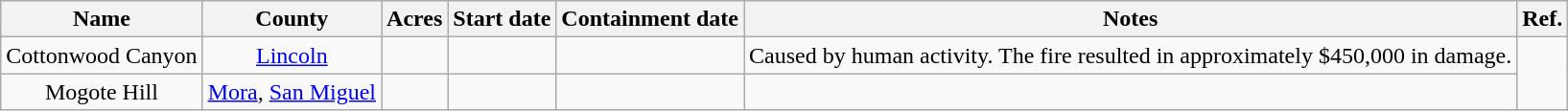<table class="wikitable sortable plainrowheaders mw-collapsible" style="text-align:center;">
<tr>
<th scope="col">Name</th>
<th scope="col">County </th>
<th scope="col">Acres</th>
<th scope="col">Start date</th>
<th scope="col">Containment date</th>
<th scope="col">Notes</th>
<th scope="col">Ref.</th>
</tr>
<tr>
<td>Cottonwood Canyon</td>
<td><a href='#'>Lincoln</a></td>
<td></td>
<td></td>
<td></td>
<td>Caused by human activity. The fire resulted in approximately $450,000 in damage.</td>
</tr>
<tr>
<td>Mogote Hill</td>
<td><a href='#'>Mora</a>, <a href='#'>San Miguel</a></td>
<td></td>
<td></td>
<td></td>
<td></td>
</tr>
</table>
